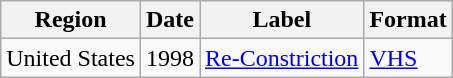<table class="wikitable">
<tr>
<th>Region</th>
<th>Date</th>
<th>Label</th>
<th>Format</th>
</tr>
<tr>
<td>United States</td>
<td>1998</td>
<td><a href='#'>Re-Constriction</a></td>
<td><a href='#'>VHS</a></td>
</tr>
</table>
